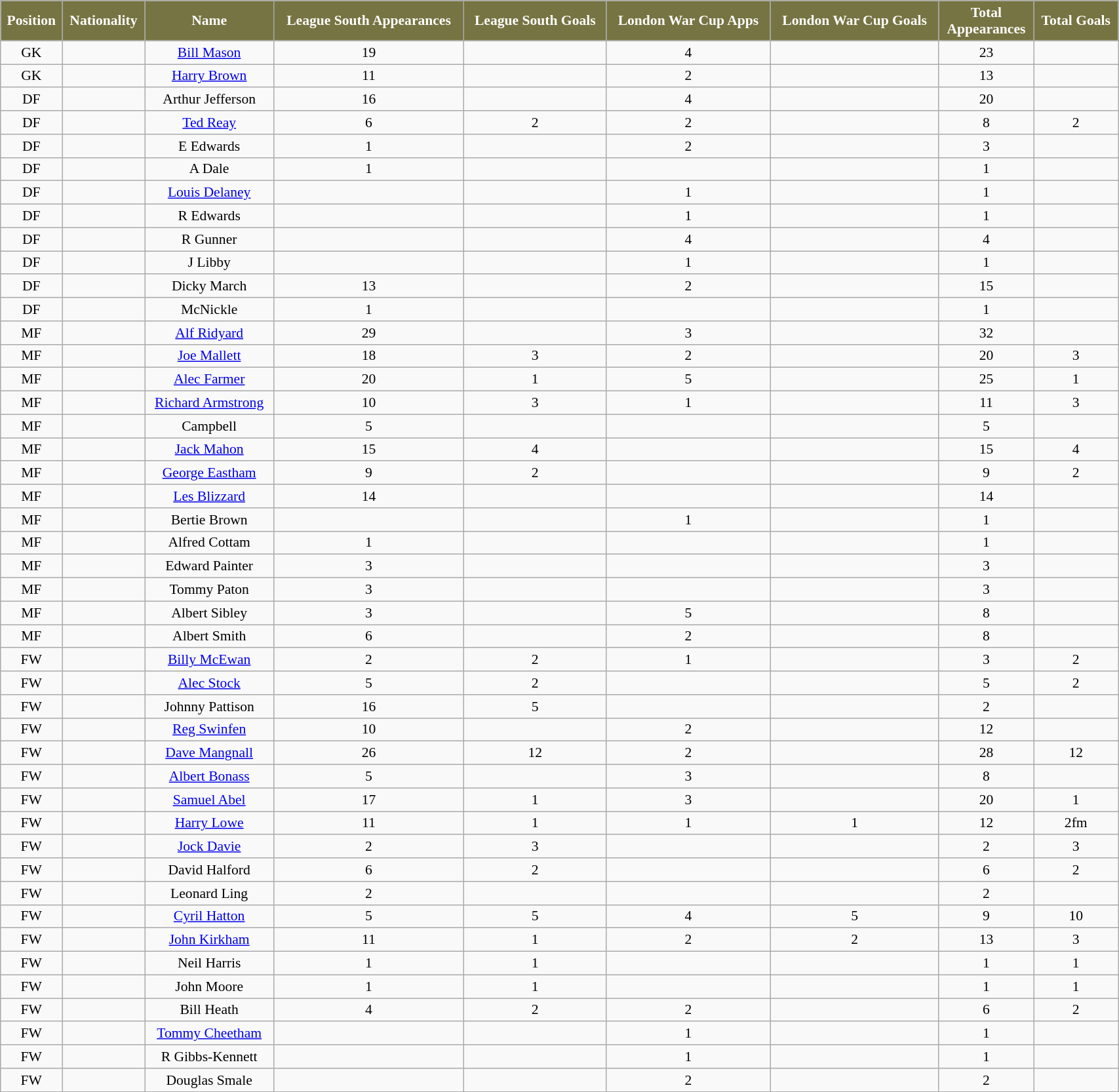<table class="wikitable" style="text-align:center; font-size:90%; width:90%;">
<tr>
<th style="background:#767442; color:#FFFFFF; text-align:center;">Position</th>
<th style="background:#767442; color:#FFFFFF; text-align:center;">Nationality</th>
<th style="background:#767442; color:#FFFFFF; text-align:center;"><strong>Name</strong></th>
<th style="background:#767442; color:#FFFFFF; text-align:center;">League South Appearances</th>
<th style="background:#767442; color:#FFFFFF; text-align:center;">League South Goals</th>
<th style="background:#767442; color:#FFFFFF; text-align:center;">London War Cup Apps</th>
<th style="background:#767442; color:#FFFFFF; text-align:center;">London War Cup Goals</th>
<th style="background:#767442; color:#FFFFFF; text-align:center;">Total<br>Appearances</th>
<th style="background:#767442; color:#FFFFFF; text-align:center;">Total Goals</th>
</tr>
<tr>
<td>GK</td>
<td></td>
<td><a href='#'>Bill Mason</a></td>
<td>19</td>
<td></td>
<td>4</td>
<td></td>
<td>23</td>
<td></td>
</tr>
<tr>
<td>GK</td>
<td></td>
<td><a href='#'>Harry Brown</a></td>
<td>11</td>
<td></td>
<td>2</td>
<td></td>
<td>13</td>
<td></td>
</tr>
<tr>
<td>DF</td>
<td></td>
<td>Arthur Jefferson</td>
<td>16</td>
<td></td>
<td>4</td>
<td></td>
<td>20</td>
<td></td>
</tr>
<tr>
<td>DF</td>
<td></td>
<td><a href='#'>Ted Reay</a></td>
<td>6</td>
<td>2</td>
<td>2</td>
<td></td>
<td>8</td>
<td>2</td>
</tr>
<tr>
<td>DF</td>
<td></td>
<td>E Edwards</td>
<td>1</td>
<td></td>
<td>2</td>
<td></td>
<td>3</td>
<td></td>
</tr>
<tr>
<td>DF</td>
<td></td>
<td>A Dale</td>
<td>1</td>
<td></td>
<td></td>
<td></td>
<td>1</td>
<td></td>
</tr>
<tr>
<td>DF</td>
<td></td>
<td><a href='#'>Louis Delaney</a></td>
<td></td>
<td></td>
<td>1</td>
<td></td>
<td>1</td>
<td></td>
</tr>
<tr>
<td>DF</td>
<td></td>
<td>R Edwards</td>
<td></td>
<td></td>
<td>1</td>
<td></td>
<td>1</td>
<td></td>
</tr>
<tr>
<td>DF</td>
<td></td>
<td>R Gunner</td>
<td></td>
<td></td>
<td>4</td>
<td></td>
<td>4</td>
<td></td>
</tr>
<tr>
<td>DF</td>
<td></td>
<td>J Libby</td>
<td></td>
<td></td>
<td>1</td>
<td></td>
<td>1</td>
<td></td>
</tr>
<tr>
<td>DF</td>
<td></td>
<td>Dicky March</td>
<td>13</td>
<td></td>
<td>2</td>
<td></td>
<td>15</td>
<td></td>
</tr>
<tr>
<td>DF</td>
<td></td>
<td>McNickle</td>
<td>1</td>
<td></td>
<td></td>
<td></td>
<td>1</td>
<td></td>
</tr>
<tr>
<td>MF</td>
<td></td>
<td><a href='#'>Alf Ridyard</a></td>
<td>29</td>
<td></td>
<td>3</td>
<td></td>
<td>32</td>
<td></td>
</tr>
<tr>
<td>MF</td>
<td></td>
<td><a href='#'>Joe Mallett</a></td>
<td>18</td>
<td>3</td>
<td>2</td>
<td></td>
<td>20</td>
<td>3</td>
</tr>
<tr>
<td>MF</td>
<td></td>
<td><a href='#'>Alec Farmer</a></td>
<td>20</td>
<td>1</td>
<td>5</td>
<td></td>
<td>25</td>
<td>1</td>
</tr>
<tr>
<td>MF</td>
<td></td>
<td><a href='#'>Richard Armstrong</a></td>
<td>10</td>
<td>3</td>
<td>1</td>
<td></td>
<td>11</td>
<td>3</td>
</tr>
<tr>
<td>MF</td>
<td></td>
<td>Campbell</td>
<td>5</td>
<td></td>
<td></td>
<td></td>
<td>5</td>
<td></td>
</tr>
<tr>
<td>MF</td>
<td></td>
<td><a href='#'>Jack Mahon</a></td>
<td>15</td>
<td>4</td>
<td></td>
<td></td>
<td>15</td>
<td>4</td>
</tr>
<tr>
<td>MF</td>
<td></td>
<td><a href='#'>George Eastham</a></td>
<td>9</td>
<td>2</td>
<td></td>
<td></td>
<td>9</td>
<td>2</td>
</tr>
<tr>
<td>MF</td>
<td></td>
<td><a href='#'>Les Blizzard</a></td>
<td>14</td>
<td></td>
<td></td>
<td></td>
<td>14</td>
<td></td>
</tr>
<tr>
<td>MF</td>
<td></td>
<td>Bertie Brown</td>
<td></td>
<td></td>
<td>1</td>
<td></td>
<td>1</td>
<td></td>
</tr>
<tr>
<td>MF</td>
<td></td>
<td>Alfred Cottam</td>
<td>1</td>
<td></td>
<td></td>
<td></td>
<td>1</td>
<td></td>
</tr>
<tr>
<td>MF</td>
<td></td>
<td>Edward Painter</td>
<td>3</td>
<td></td>
<td></td>
<td></td>
<td>3</td>
<td></td>
</tr>
<tr>
<td>MF</td>
<td></td>
<td>Tommy Paton</td>
<td>3</td>
<td></td>
<td></td>
<td></td>
<td>3</td>
<td></td>
</tr>
<tr>
<td>MF</td>
<td></td>
<td>Albert Sibley</td>
<td>3</td>
<td></td>
<td>5</td>
<td></td>
<td>8</td>
<td></td>
</tr>
<tr>
<td>MF</td>
<td></td>
<td>Albert Smith</td>
<td>6</td>
<td></td>
<td>2</td>
<td></td>
<td>8</td>
<td></td>
</tr>
<tr>
<td>FW</td>
<td></td>
<td><a href='#'>Billy McEwan</a></td>
<td>2</td>
<td>2</td>
<td>1</td>
<td></td>
<td>3</td>
<td>2</td>
</tr>
<tr>
<td>FW</td>
<td></td>
<td><a href='#'>Alec Stock</a></td>
<td>5</td>
<td>2</td>
<td></td>
<td></td>
<td>5</td>
<td>2</td>
</tr>
<tr>
<td>FW</td>
<td></td>
<td>Johnny Pattison</td>
<td>16</td>
<td>5</td>
<td></td>
<td></td>
<td>2</td>
<td></td>
</tr>
<tr>
<td>FW</td>
<td></td>
<td><a href='#'>Reg Swinfen</a></td>
<td>10</td>
<td></td>
<td>2</td>
<td></td>
<td>12</td>
<td></td>
</tr>
<tr>
<td>FW</td>
<td></td>
<td><a href='#'>Dave Mangnall</a></td>
<td>26</td>
<td>12</td>
<td>2</td>
<td></td>
<td>28</td>
<td>12</td>
</tr>
<tr>
<td>FW</td>
<td></td>
<td><a href='#'>Albert Bonass</a></td>
<td>5</td>
<td></td>
<td>3</td>
<td></td>
<td>8</td>
<td></td>
</tr>
<tr>
<td>FW</td>
<td></td>
<td><a href='#'>Samuel Abel</a></td>
<td>17</td>
<td>1</td>
<td>3</td>
<td></td>
<td>20</td>
<td>1</td>
</tr>
<tr>
<td>FW</td>
<td></td>
<td><a href='#'>Harry Lowe</a></td>
<td>11</td>
<td>1</td>
<td>1</td>
<td>1</td>
<td>12</td>
<td>2fm</td>
</tr>
<tr>
<td>FW</td>
<td></td>
<td><a href='#'>Jock Davie</a></td>
<td>2</td>
<td>3</td>
<td></td>
<td></td>
<td>2</td>
<td>3</td>
</tr>
<tr>
<td>FW</td>
<td></td>
<td>David Halford</td>
<td>6</td>
<td>2</td>
<td></td>
<td></td>
<td>6</td>
<td>2</td>
</tr>
<tr>
<td>FW</td>
<td></td>
<td>Leonard Ling</td>
<td>2</td>
<td></td>
<td></td>
<td></td>
<td>2</td>
<td></td>
</tr>
<tr>
<td>FW</td>
<td></td>
<td><a href='#'>Cyril Hatton</a></td>
<td>5</td>
<td>5</td>
<td>4</td>
<td>5</td>
<td>9</td>
<td>10</td>
</tr>
<tr>
<td>FW</td>
<td></td>
<td><a href='#'>John Kirkham</a></td>
<td>11</td>
<td>1</td>
<td>2</td>
<td>2</td>
<td>13</td>
<td>3</td>
</tr>
<tr>
<td>FW</td>
<td></td>
<td>Neil Harris</td>
<td>1</td>
<td>1</td>
<td></td>
<td></td>
<td>1</td>
<td>1</td>
</tr>
<tr>
<td>FW</td>
<td></td>
<td>John Moore</td>
<td>1</td>
<td>1</td>
<td></td>
<td></td>
<td>1</td>
<td>1</td>
</tr>
<tr>
<td>FW</td>
<td></td>
<td>Bill Heath</td>
<td>4</td>
<td>2</td>
<td>2</td>
<td></td>
<td>6</td>
<td>2</td>
</tr>
<tr>
<td>FW</td>
<td></td>
<td><a href='#'>Tommy Cheetham</a></td>
<td></td>
<td></td>
<td>1</td>
<td></td>
<td>1</td>
<td></td>
</tr>
<tr>
<td>FW</td>
<td></td>
<td>R Gibbs-Kennett</td>
<td></td>
<td></td>
<td>1</td>
<td></td>
<td>1</td>
<td></td>
</tr>
<tr>
<td>FW</td>
<td></td>
<td>Douglas Smale</td>
<td></td>
<td></td>
<td>2</td>
<td></td>
<td>2</td>
<td></td>
</tr>
</table>
